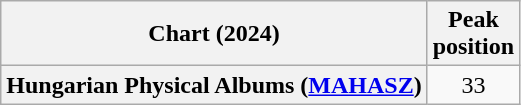<table class="wikitable sortable plainrowheaders" style="text-align:center;">
<tr>
<th scope="col">Chart (2024)</th>
<th scope="col">Peak<br>position</th>
</tr>
<tr>
<th scope="row">Hungarian Physical Albums (<a href='#'>MAHASZ</a>)</th>
<td>33</td>
</tr>
</table>
